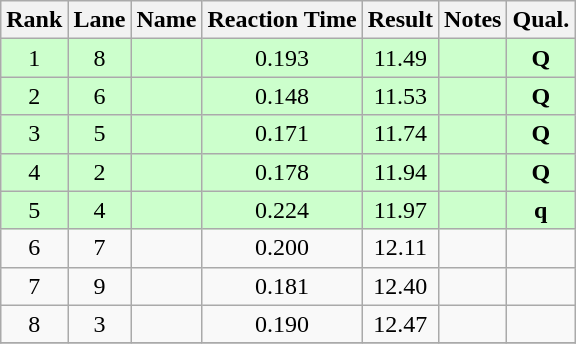<table class="wikitable" style="text-align:center">
<tr>
<th>Rank</th>
<th>Lane</th>
<th>Name</th>
<th>Reaction Time</th>
<th>Result</th>
<th>Notes</th>
<th>Qual.</th>
</tr>
<tr bgcolor=ccffcc>
<td>1</td>
<td>8</td>
<td align="left"></td>
<td>0.193</td>
<td>11.49</td>
<td></td>
<td><strong>Q</strong></td>
</tr>
<tr bgcolor=ccffcc>
<td>2</td>
<td>6</td>
<td align="left"></td>
<td>0.148</td>
<td>11.53</td>
<td></td>
<td><strong>Q</strong></td>
</tr>
<tr bgcolor=ccffcc>
<td>3</td>
<td>5</td>
<td align="left"></td>
<td>0.171</td>
<td>11.74</td>
<td></td>
<td><strong>Q</strong></td>
</tr>
<tr bgcolor=ccffcc>
<td>4</td>
<td>2</td>
<td align="left"></td>
<td>0.178</td>
<td>11.94</td>
<td></td>
<td><strong>Q</strong></td>
</tr>
<tr bgcolor=ccffcc>
<td>5</td>
<td>4</td>
<td align="left"></td>
<td>0.224</td>
<td>11.97</td>
<td></td>
<td><strong>q</strong></td>
</tr>
<tr>
<td>6</td>
<td>7</td>
<td align="left"></td>
<td>0.200</td>
<td>12.11</td>
<td></td>
<td></td>
</tr>
<tr>
<td>7</td>
<td>9</td>
<td align="left"></td>
<td>0.181</td>
<td>12.40</td>
<td></td>
<td></td>
</tr>
<tr>
<td>8</td>
<td>3</td>
<td align="left"></td>
<td>0.190</td>
<td>12.47</td>
<td></td>
<td></td>
</tr>
<tr>
</tr>
</table>
